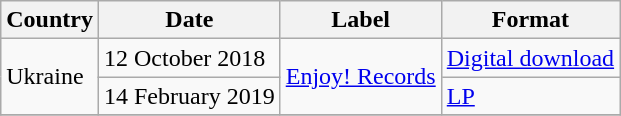<table class="sortable wikitable">
<tr>
<th>Country</th>
<th>Date</th>
<th>Label</th>
<th>Format</th>
</tr>
<tr>
<td rowspan="2">Ukraine</td>
<td>12 October 2018</td>
<td rowspan="2"><a href='#'>Enjoy! Records</a></td>
<td><a href='#'>Digital download</a></td>
</tr>
<tr>
<td>14 February 2019</td>
<td><a href='#'>LP</a></td>
</tr>
<tr>
</tr>
</table>
